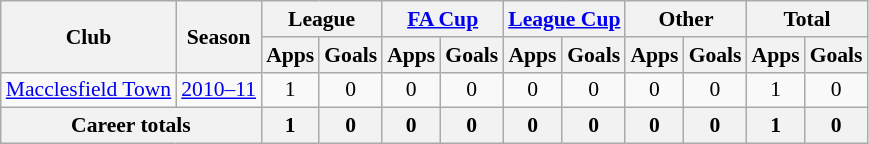<table class="wikitable" style="font-size:90%; text-align:center;">
<tr>
<th rowspan="2">Club</th>
<th rowspan="2">Season</th>
<th colspan="2">League</th>
<th colspan="2"><a href='#'>FA Cup</a></th>
<th colspan="2"><a href='#'>League Cup</a></th>
<th colspan="2">Other</th>
<th colspan="2">Total</th>
</tr>
<tr>
<th>Apps</th>
<th>Goals</th>
<th>Apps</th>
<th>Goals</th>
<th>Apps</th>
<th>Goals</th>
<th>Apps</th>
<th>Goals</th>
<th>Apps</th>
<th>Goals</th>
</tr>
<tr>
<td rowspan="1"><a href='#'>Macclesfield Town</a></td>
<td><a href='#'>2010–11</a></td>
<td>1</td>
<td>0</td>
<td>0</td>
<td>0</td>
<td>0</td>
<td>0</td>
<td>0</td>
<td>0</td>
<td>1</td>
<td>0</td>
</tr>
<tr>
<th colspan="2">Career totals</th>
<th>1</th>
<th>0</th>
<th>0</th>
<th>0</th>
<th>0</th>
<th>0</th>
<th>0</th>
<th>0</th>
<th>1</th>
<th>0</th>
</tr>
</table>
